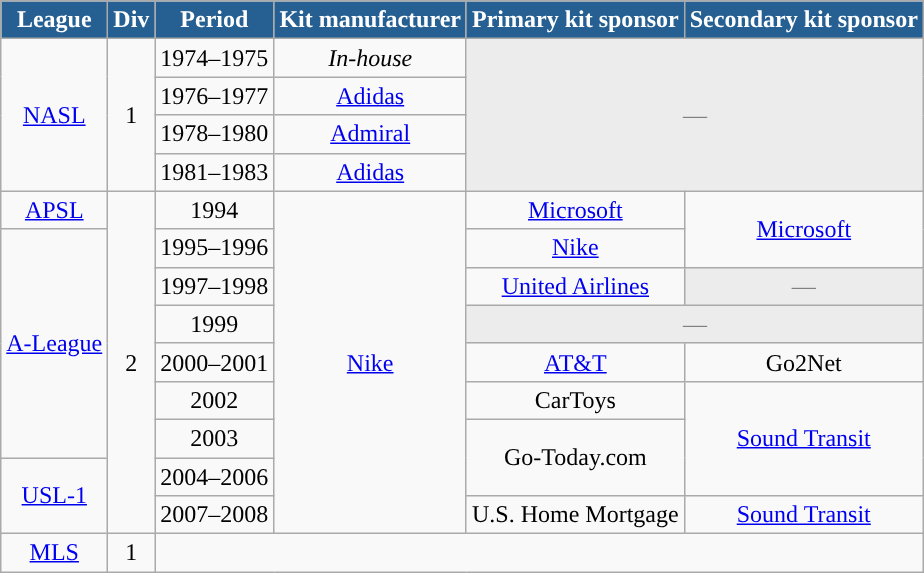<table class="wikitable" style="text-align: center">
<tr>
<th style="background:#266093; color:#FFFFFF;" scope="col">League</th>
<th style="background:#266093; color:#FFFFFF;" scope="col">Div</th>
<th style="background:#266093; color:#FFFFFF;" scope="col">Period</th>
<th style="background:#266093; color:#FFFFFF;" scope="col">Kit manufacturer</th>
<th style="background:#266093; color:#FFFFFF;" scope="col">Primary kit sponsor</th>
<th style="background:#266093; color:#FFFFFF;" scope="col">Secondary kit sponsor</th>
</tr>
<tr>
<td rowspan="4"><a href='#'>NASL</a></td>
<td rowspan="4">1</td>
<td>1974–1975</td>
<td rowspan="1"><em>In-house</em></td>
<td rowspan="4" colspan="2" style="background:#ececec; color:gray">—</td>
</tr>
<tr>
<td>1976–1977</td>
<td rowspan="1"><a href='#'>Adidas</a></td>
</tr>
<tr>
<td>1978–1980</td>
<td rowspan="1"><a href='#'>Admiral</a></td>
</tr>
<tr>
<td>1981–1983</td>
<td rowspan="1"><a href='#'>Adidas</a></td>
</tr>
<tr>
<td rowspan="1"><a href='#'>APSL</a></td>
<td rowspan="9">2</td>
<td>1994</td>
<td rowspan="9"><a href='#'>Nike</a></td>
<td rowspan="1"><a href='#'>Microsoft</a></td>
<td rowspan="2"><a href='#'>Microsoft</a></td>
</tr>
<tr>
<td rowspan="6"><a href='#'>A-League</a></td>
<td>1995–1996</td>
<td rowspan="1"><a href='#'>Nike</a></td>
</tr>
<tr>
<td>1997–1998</td>
<td><a href='#'>United Airlines</a></td>
<td rowspan="1" style="background:#ececec; color:gray">—</td>
</tr>
<tr>
<td>1999</td>
<td colspan="2" style="background:#ececec; color:gray">—</td>
</tr>
<tr>
<td>2000–2001</td>
<td><a href='#'>AT&T</a></td>
<td>Go2Net</td>
</tr>
<tr>
<td>2002</td>
<td>CarToys</td>
<td rowspan="3"><a href='#'>Sound Transit</a></td>
</tr>
<tr>
<td>2003</td>
<td rowspan="2">Go-Today.com</td>
</tr>
<tr>
<td rowspan="2"><a href='#'>USL-1</a></td>
<td>2004–2006</td>
</tr>
<tr>
<td>2007–2008</td>
<td>U.S. Home Mortgage</td>
<td><a href='#'>Sound Transit</a></td>
</tr>
<tr>
<td rowspan="0"><a href='#'>MLS</a></td>
<td rowspan="0">1<br></td>
</tr>
</table>
